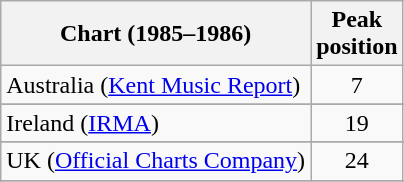<table class="wikitable sortable">
<tr>
<th>Chart (1985–1986)</th>
<th>Peak<br>position</th>
</tr>
<tr>
<td>Australia (<a href='#'>Kent Music Report</a>)</td>
<td align="center">7</td>
</tr>
<tr>
</tr>
<tr>
</tr>
<tr>
<td>Ireland (<a href='#'>IRMA</a>)</td>
<td align="center">19</td>
</tr>
<tr>
</tr>
<tr>
</tr>
<tr>
</tr>
<tr>
<td>UK (<a href='#'>Official Charts Company</a>)</td>
<td align="center">24</td>
</tr>
<tr>
</tr>
<tr>
</tr>
</table>
